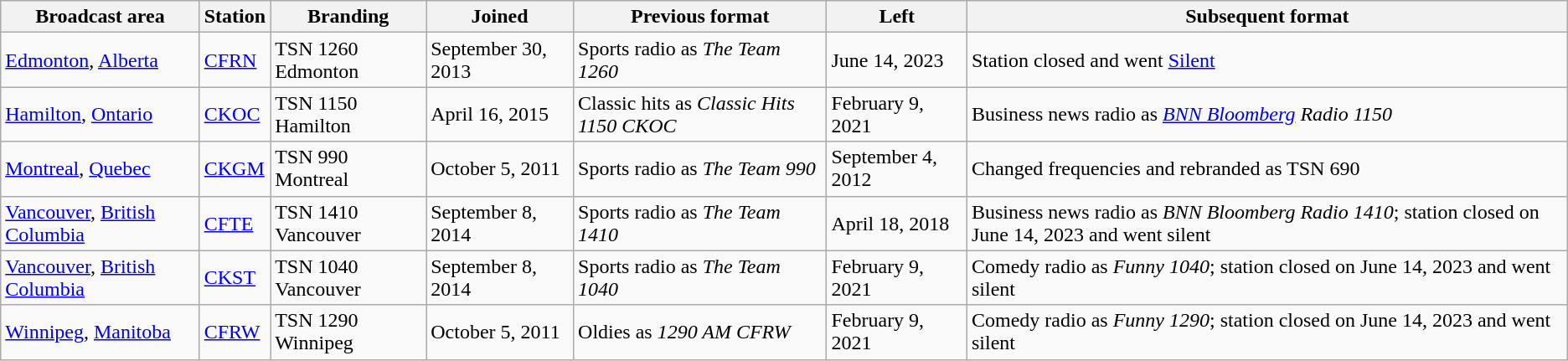<table class="wikitable">
<tr>
<th>Broadcast area</th>
<th>Station</th>
<th>Branding</th>
<th>Joined</th>
<th>Previous format</th>
<th>Left</th>
<th>Subsequent format</th>
</tr>
<tr>
<td><a href='#'>Edmonton</a>, <a href='#'>Alberta</a></td>
<td><a href='#'>CFRN</a></td>
<td>TSN 1260 Edmonton</td>
<td>September 30, 2013</td>
<td>Sports radio as <em>The Team 1260</em></td>
<td>June 14, 2023</td>
<td>Station closed and went <a href='#'>Silent</a></td>
</tr>
<tr>
<td><a href='#'>Hamilton</a>, <a href='#'>Ontario</a></td>
<td><a href='#'>CKOC</a></td>
<td>TSN 1150 Hamilton</td>
<td>April 16, 2015</td>
<td>Classic hits as <em>Classic Hits 1150 CKOC</em></td>
<td>February 9, 2021</td>
<td>Business news radio as <em><a href='#'>BNN Bloomberg</a> Radio 1150</em></td>
</tr>
<tr>
<td><a href='#'>Montreal</a>, <a href='#'>Quebec</a></td>
<td><a href='#'>CKGM</a></td>
<td>TSN 990 Montreal</td>
<td>October 5, 2011</td>
<td>Sports radio as <em>The Team 990</em></td>
<td>September 4, 2012</td>
<td>Changed frequencies and rebranded as TSN 690</td>
</tr>
<tr>
<td><a href='#'>Vancouver</a>, <a href='#'>British Columbia</a></td>
<td><a href='#'>CFTE</a></td>
<td>TSN 1410 Vancouver</td>
<td>September 8, 2014</td>
<td>Sports radio as <em>The Team 1410</em></td>
<td>April 18, 2018</td>
<td>Business news radio as <em>BNN Bloomberg Radio 1410</em>; station closed on June 14, 2023 and went silent</td>
</tr>
<tr>
<td><a href='#'>Vancouver</a>, <a href='#'>British Columbia</a></td>
<td><a href='#'>CKST</a></td>
<td>TSN 1040 Vancouver</td>
<td>September 8, 2014</td>
<td>Sports radio as <em>The Team 1040</em></td>
<td>February 9, 2021</td>
<td>Comedy radio as <em>Funny 1040</em>; station closed on June 14, 2023 and went silent</td>
</tr>
<tr>
<td><a href='#'>Winnipeg</a>, <a href='#'>Manitoba</a></td>
<td><a href='#'>CFRW</a></td>
<td>TSN 1290 Winnipeg</td>
<td>October 5, 2011</td>
<td>Oldies as <em>1290 AM CFRW</em></td>
<td>February 9, 2021</td>
<td>Comedy radio as <em>Funny 1290</em>; station closed on June 14, 2023 and went silent</td>
</tr>
</table>
